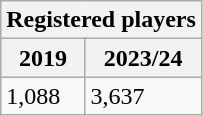<table class="sortable wikitable">
<tr>
<th colspan="2">Registered players</th>
</tr>
<tr>
<th colspan="1">2019</th>
<th>2023/24</th>
</tr>
<tr>
<td>1,088</td>
<td>3,637</td>
</tr>
</table>
